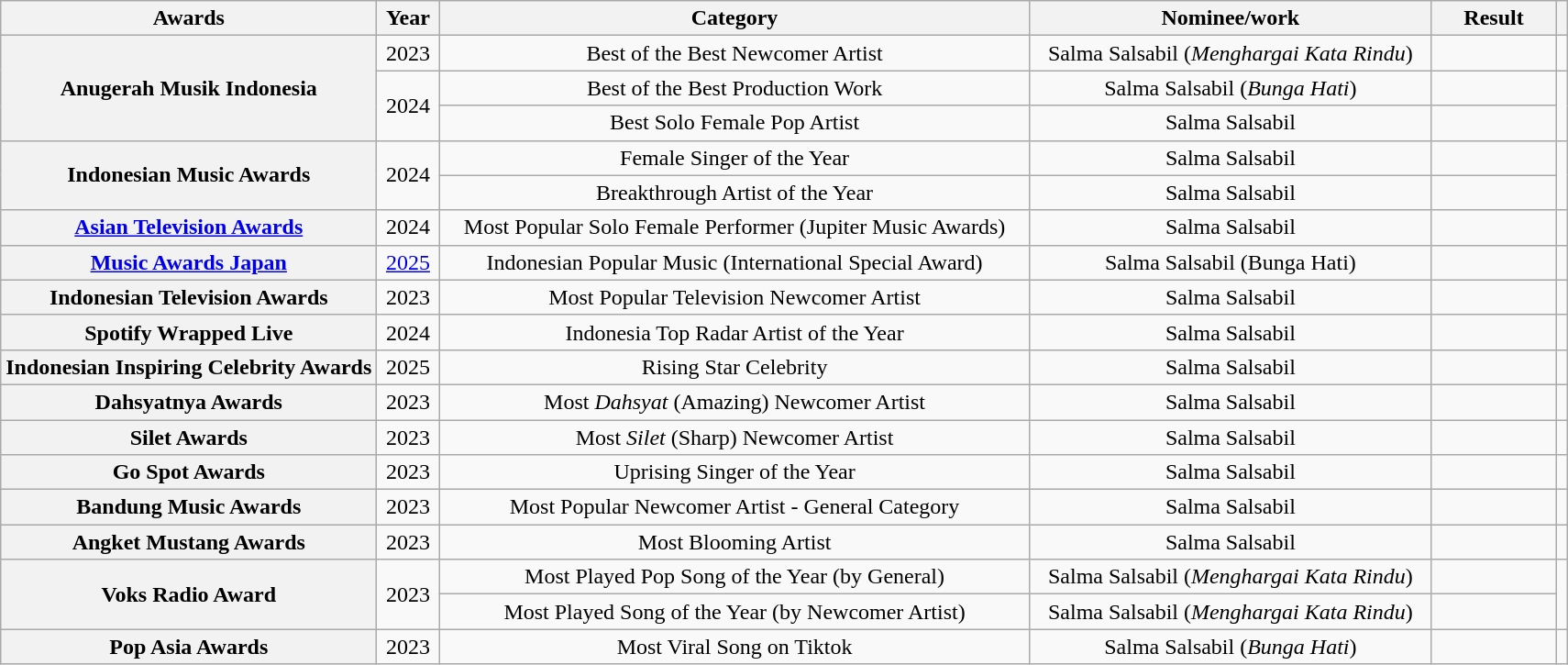<table class="wikitable sortable plainrowheaders">
<tr>
<th scope="col" Width=24%>Awards</th>
<th scope="col" Width=4%>Year</th>
<th scope="col">Category</th>
<th scope="col">Nominee/work</th>
<th scope="col" style="width:8%;">Result</th>
<th scope="col" class="unsortable"></th>
</tr>
<tr>
<th rowspan="3" scope="row"><strong>Anugerah Musik Indonesia</strong></th>
<td align="center">2023</td>
<td align="center">Best of the Best Newcomer Artist</td>
<td align="center">Salma Salsabil (<em>Menghargai Kata Rindu</em>)</td>
<td></td>
<td align="center"></td>
</tr>
<tr>
<td align="center" rowspan="2">2024</td>
<td align="center">Best of the Best Production Work</td>
<td align="center">Salma Salsabil (<em>Bunga Hati</em>)</td>
<td></td>
<td rowspan="2" align="center"></td>
</tr>
<tr>
<td align="center">Best Solo Female Pop Artist</td>
<td align="center">Salma Salsabil</td>
<td></td>
</tr>
<tr>
<th rowspan="2" scope="row"><strong>Indonesian Music Awards</strong></th>
<td align="center" rowspan="2">2024</td>
<td align="center">Female Singer of the Year</td>
<td align="center">Salma Salsabil</td>
<td></td>
<td rowspan="2" align="center"></td>
</tr>
<tr>
<td align="center">Breakthrough Artist of the Year</td>
<td align="center">Salma Salsabil</td>
<td></td>
</tr>
<tr>
<th scope="row"><strong><a href='#'>Asian Television Awards</a></strong></th>
<td align="center">2024</td>
<td align="center">Most Popular Solo Female Performer (Jupiter Music Awards)</td>
<td align="center">Salma Salsabil</td>
<td></td>
<td align="center"></td>
</tr>
<tr>
<th scope="row"><strong><a href='#'>Music Awards Japan</a></strong></th>
<td align="center"><a href='#'>2025</a></td>
<td align="center">Indonesian Popular Music (International Special Award)</td>
<td align="center">Salma Salsabil (Bunga Hati)</td>
<td></td>
<td align="center"></td>
</tr>
<tr>
<th scope="row"><strong>Indonesian Television Awards</strong></th>
<td align="center">2023</td>
<td align="center">Most Popular Television Newcomer Artist</td>
<td align="center">Salma Salsabil</td>
<td></td>
<td align="center"></td>
</tr>
<tr>
<th scope="row"><strong>Spotify Wrapped Live</strong></th>
<td align="center">2024</td>
<td align="center">Indonesia Top Radar Artist of the Year</td>
<td align="center">Salma Salsabil</td>
<td></td>
<td align="center"></td>
</tr>
<tr>
<th scope="row" align="center"><strong>Indonesian Inspiring Celebrity Awards</strong></th>
<td Rowspan="1" align="center">2025</td>
<td align="center">Rising Star Celebrity</td>
<td align="center">Salma Salsabil</td>
<td></td>
<td align="center"></td>
</tr>
<tr>
<th scope="row"><strong>Dahsyatnya Awards</strong></th>
<td align="center">2023</td>
<td align="center">Most <em>Dahsyat</em> (Amazing) Newcomer Artist</td>
<td align="center">Salma Salsabil</td>
<td></td>
<td align="center"></td>
</tr>
<tr>
<th scope="row"><strong>Silet Awards</strong></th>
<td align="center">2023</td>
<td align="center">Most <em>Silet</em> (Sharp) Newcomer Artist</td>
<td align="center">Salma Salsabil</td>
<td></td>
<td align="center"></td>
</tr>
<tr>
<th rowspan="1" scope="row" align="center"> <strong>Go Spot Awards</strong></th>
<td Rowspan="1" align="center">2023</td>
<td align="center">Uprising Singer of the Year</td>
<td align="center">Salma Salsabil</td>
<td></td>
<td Rowspan="1" align="center"></td>
</tr>
<tr>
<th scope="row"><strong>Bandung Music Awards </strong></th>
<td align="center">2023</td>
<td align="center">Most Popular Newcomer Artist - General Category</td>
<td align="center">Salma Salsabil</td>
<td></td>
<td align="center"></td>
</tr>
<tr>
<th scope="row"><strong>Angket Mustang Awards</strong></th>
<td align="center">2023</td>
<td align="center">Most Blooming Artist</td>
<td align="center">Salma Salsabil</td>
<td></td>
<td align="center"></td>
</tr>
<tr>
<th rowspan="2" scope="row"><strong>Voks Radio Award</strong></th>
<td Rowspan="2" align="center">2023</td>
<td align="center">Most Played Pop Song of the Year (by General)</td>
<td align="center">Salma Salsabil (<em>Menghargai Kata Rindu</em>)</td>
<td></td>
<td Rowspan="2" align="center"></td>
</tr>
<tr>
<td align="center">Most Played Song of the Year (by Newcomer Artist)</td>
<td align="center">Salma Salsabil (<em>Menghargai Kata Rindu</em>)</td>
<td></td>
</tr>
<tr>
<th rowspan="1" scope="row" align="center"><strong>Pop Asia Awards</strong></th>
<td Rowspan="1" align="center">2023</td>
<td align="center">Most Viral Song on Tiktok</td>
<td align="center">Salma Salsabil (<em>Bunga Hati</em>)</td>
<td></td>
<td Rowspan="1" align="center"></td>
</tr>
</table>
